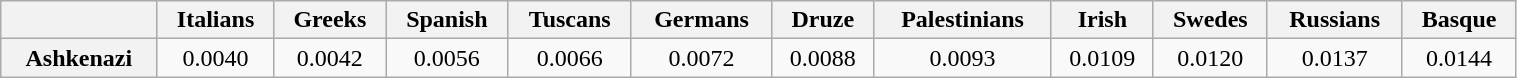<table class="wikitable" style="text-align:center; width:80%;">
<tr>
<th scope=col></th>
<th scope=col>Italians</th>
<th scope=col>Greeks</th>
<th scope=col>Spanish</th>
<th scope=col>Tuscans</th>
<th scope=col>Germans</th>
<th scope=col>Druze</th>
<th scope=col>Palestinians</th>
<th scope=col>Irish</th>
<th scope=col>Swedes</th>
<th scope=col>Russians</th>
<th scope=col>Basque</th>
</tr>
<tr>
<th scope=row>Ashkenazi</th>
<td>0.0040</td>
<td>0.0042</td>
<td>0.0056</td>
<td>0.0066</td>
<td>0.0072</td>
<td>0.0088</td>
<td>0.0093</td>
<td>0.0109</td>
<td>0.0120</td>
<td>0.0137</td>
<td>0.0144</td>
</tr>
</table>
